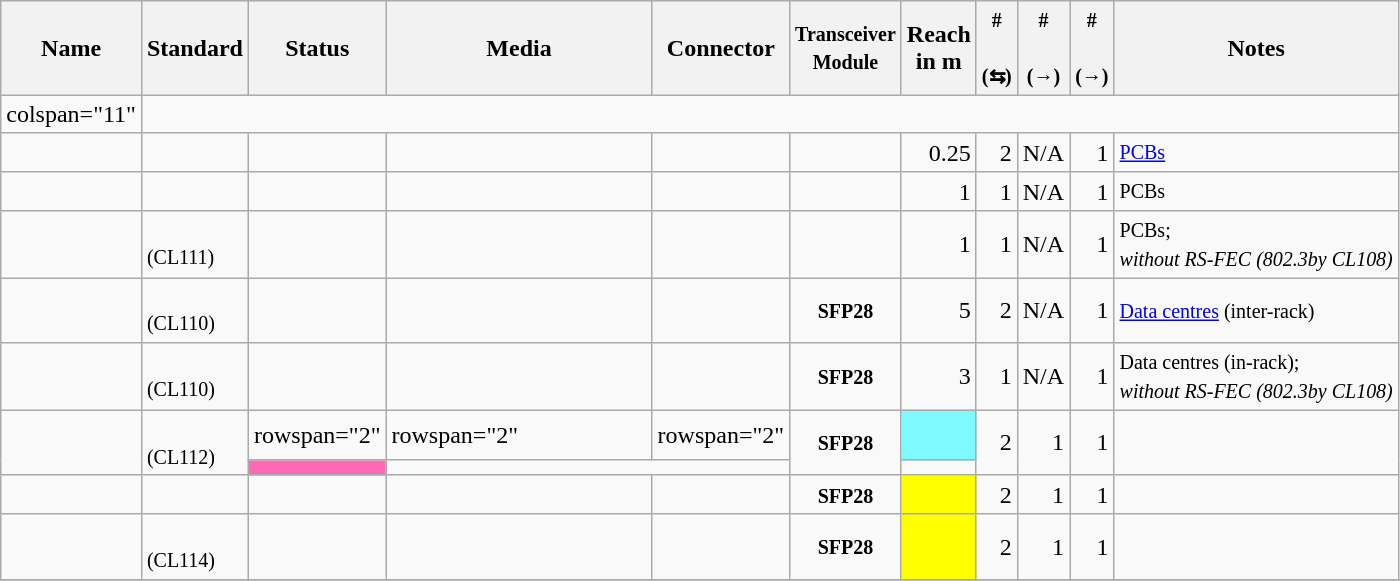<table class="wikitable" style="line-height:110%;">
<tr>
<th>Name</th>
<th>Standard</th>
<th>Status</th>
<th style="width: 170px;">Media</th>
<th>Connector</th>
<th><small>Transceiver<br>Module</small></th>
<th>Reach<br>in m</th>
<th><small>#<br><br>(⇆)</small></th>
<th><small>#<br><br>(→)</small></th>
<th><small>#<br><br>(→)</small></th>
<th>Notes</th>
</tr>
<tr>
<td>colspan="11"  </td>
</tr>
<tr>
<td></td>
<td></td>
<td></td>
<td></td>
<td></td>
<td></td>
<td style="text-align:right;">0.25</td>
<td style="text-align:right;">2</td>
<td style="text-align:right;">N/A</td>
<td style="text-align:right;">1</td>
<td><small><a href='#'>PCBs</a></small></td>
</tr>
<tr>
<td></td>
<td></td>
<td></td>
<td></td>
<td></td>
<td></td>
<td style="text-align:right;">1</td>
<td style="text-align:right;">1</td>
<td style="text-align:right;">N/A</td>
<td style="text-align:right;">1</td>
<td><small>PCBs</small></td>
</tr>
<tr>
<td></td>
<td><br><small>(CL111)</small></td>
<td></td>
<td></td>
<td></td>
<td></td>
<td style="text-align:right;">1</td>
<td style="text-align:right;">1</td>
<td style="text-align:right;">N/A</td>
<td style="text-align:right;">1</td>
<td><small>PCBs;<br><em>without RS-FEC (802.3by CL108)</em></small></td>
</tr>
<tr>
<td><br><small></small></td>
<td><br><small>(CL110)</small></td>
<td></td>
<td></td>
<td></td>
<td align="center"><small><strong>SFP28</strong></small></td>
<td style="text-align:right;">5</td>
<td style="text-align:right;">2</td>
<td style="text-align:right;">N/A</td>
<td style="text-align:right;">1</td>
<td><small><a href='#'>Data centres</a> (inter-rack)</small></td>
</tr>
<tr>
<td><br><small></small></td>
<td><br><small>(CL110)</small></td>
<td></td>
<td></td>
<td></td>
<td align="center"><small><strong>SFP28</strong></small></td>
<td style="text-align:right;">3</td>
<td style="text-align:right;">1</td>
<td style="text-align:right;">N/A</td>
<td style="text-align:right;">1</td>
<td><small>Data centres (in-rack);<br><em>without RS-FEC (802.3by CL108)</em></small></td>
</tr>
<tr>
<td rowspan="2"></td>
<td rowspan="2"><br><small>(CL112)</small></td>
<td>rowspan="2" </td>
<td>rowspan="2" </td>
<td>rowspan="2" </td>
<td rowspan="2" align="center"><small><strong>SFP28</strong></small></td>
<td style="background-color:#7DF9FF"></td>
<td rowspan="2" align="right">2</td>
<td rowspan="2" align="right">1</td>
<td rowspan="2" align="right">1</td>
<td rowspan="2"></td>
</tr>
<tr>
<td style="background-color:#FF69B4"></td>
</tr>
<tr>
<td></td>
<td></td>
<td></td>
<td></td>
<td></td>
<td align="center"><small><strong>SFP28</strong></small></td>
<td style="background-color:yellow"></td>
<td style="text-align:right;">2</td>
<td style="text-align:right;">1</td>
<td style="text-align:right;">1</td>
<td></td>
</tr>
<tr>
<td></td>
<td><br><small>(CL114)</small></td>
<td></td>
<td></td>
<td></td>
<td align="center"><small><strong>SFP28</strong></small></td>
<td style="background-color:yellow"></td>
<td style="text-align:right;">2</td>
<td style="text-align:right;">1</td>
<td style="text-align:right;">1</td>
<td></td>
</tr>
<tr>
</tr>
</table>
